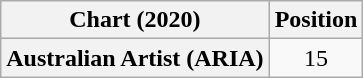<table class="wikitable plainrowheaders" style="text-align:center">
<tr>
<th scope="col">Chart (2020)</th>
<th scope="col">Position</th>
</tr>
<tr>
<th scope="row">Australian Artist (ARIA)</th>
<td>15</td>
</tr>
</table>
